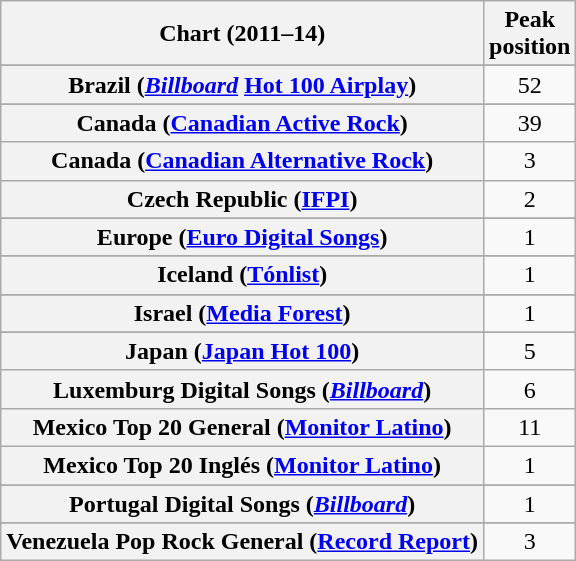<table class="wikitable plainrowheaders sortable" style="text-align:left;">
<tr>
<th scope="col">Chart (2011–14)</th>
<th scope="col">Peak<br>position</th>
</tr>
<tr>
</tr>
<tr>
</tr>
<tr>
</tr>
<tr>
</tr>
<tr>
<th scope="row">Brazil (<em><a href='#'>Billboard</a></em> <a href='#'>Hot 100 Airplay</a>)</th>
<td style="text-align:center;">52</td>
</tr>
<tr>
</tr>
<tr>
<th scope="row">Canada (<a href='#'>Canadian Active Rock</a>)</th>
<td style="text-align:center;">39</td>
</tr>
<tr>
<th scope="row">Canada (<a href='#'>Canadian Alternative Rock</a>)</th>
<td style="text-align:center;">3</td>
</tr>
<tr>
<th scope="row">Czech Republic (<a href='#'>IFPI</a>)</th>
<td style="text-align:center;">2</td>
</tr>
<tr>
</tr>
<tr>
<th scope="row">Europe (<a href='#'>Euro Digital Songs</a>)</th>
<td style="text-align:center;">1</td>
</tr>
<tr>
</tr>
<tr>
</tr>
<tr>
</tr>
<tr>
</tr>
<tr>
<th scope="row">Iceland (<a href='#'>Tónlist</a>)</th>
<td style="text-align:center;">1</td>
</tr>
<tr>
</tr>
<tr>
<th scope="row">Israel (<a href='#'>Media Forest</a>)</th>
<td style="text-align:center;">1</td>
</tr>
<tr>
</tr>
<tr>
<th scope="row">Japan (<a href='#'>Japan Hot 100</a>)</th>
<td style="text-align:center;">5</td>
</tr>
<tr>
<th scope="row">Luxemburg Digital Songs (<em><a href='#'>Billboard</a></em>)</th>
<td style="text-align:center;">6</td>
</tr>
<tr>
<th scope="row">Mexico Top 20 General (<a href='#'>Monitor Latino</a>)</th>
<td style="text-align:center;">11</td>
</tr>
<tr>
<th scope="row">Mexico Top 20 Inglés (<a href='#'>Monitor Latino</a>)</th>
<td style="text-align:center;">1</td>
</tr>
<tr>
</tr>
<tr>
</tr>
<tr>
</tr>
<tr>
</tr>
<tr>
</tr>
<tr>
<th scope="row">Portugal Digital Songs (<em><a href='#'>Billboard</a></em>)</th>
<td style="text-align:center;">1</td>
</tr>
<tr>
</tr>
<tr>
</tr>
<tr>
</tr>
<tr>
</tr>
<tr>
</tr>
<tr>
</tr>
<tr>
</tr>
<tr>
</tr>
<tr>
</tr>
<tr>
</tr>
<tr>
</tr>
<tr>
</tr>
<tr>
</tr>
<tr>
</tr>
<tr>
<th scope="row">Venezuela Pop Rock General (<a href='#'>Record Report</a>)</th>
<td style="text-align:center;">3</td>
</tr>
</table>
